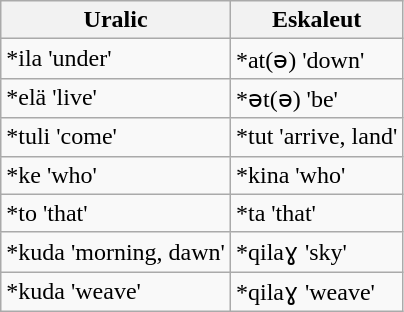<table class="wikitable">
<tr>
<th>Uralic</th>
<th>Eskaleut</th>
</tr>
<tr>
<td>*ila 'under'</td>
<td>*at(ǝ) 'down'</td>
</tr>
<tr>
<td>*elä 'live'</td>
<td>*ǝt(ǝ) 'be'</td>
</tr>
<tr>
<td>*tuli 'come'</td>
<td>*tut 'arrive, land'</td>
</tr>
<tr>
<td>*ke 'who'</td>
<td>*kina 'who'</td>
</tr>
<tr>
<td>*to 'that'</td>
<td>*ta 'that'</td>
</tr>
<tr>
<td>*kuda 'morning, dawn'</td>
<td>*qilaɣ 'sky'</td>
</tr>
<tr>
<td>*kuda 'weave'</td>
<td>*qilaɣ 'weave'</td>
</tr>
</table>
